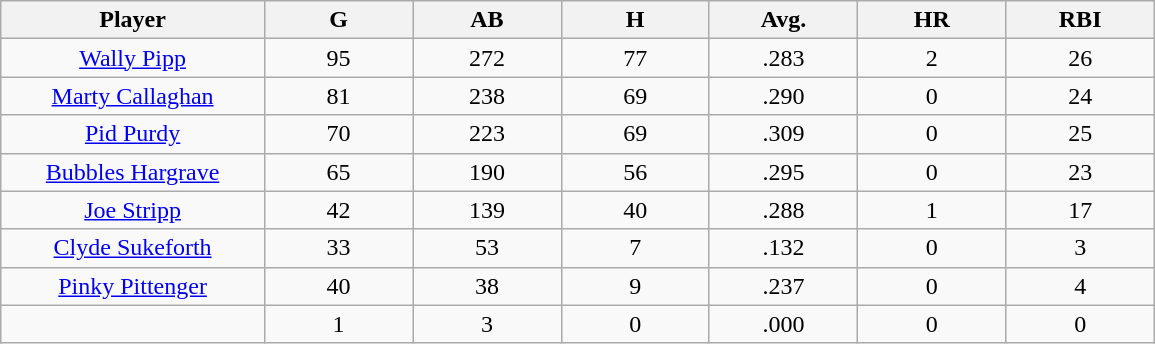<table class="wikitable sortable">
<tr>
<th bgcolor="#DDDDFF" width="16%">Player</th>
<th bgcolor="#DDDDFF" width="9%">G</th>
<th bgcolor="#DDDDFF" width="9%">AB</th>
<th bgcolor="#DDDDFF" width="9%">H</th>
<th bgcolor="#DDDDFF" width="9%">Avg.</th>
<th bgcolor="#DDDDFF" width="9%">HR</th>
<th bgcolor="#DDDDFF" width="9%">RBI</th>
</tr>
<tr align="center">
<td><a href='#'>Wally Pipp</a></td>
<td>95</td>
<td>272</td>
<td>77</td>
<td>.283</td>
<td>2</td>
<td>26</td>
</tr>
<tr align=center>
<td><a href='#'>Marty Callaghan</a></td>
<td>81</td>
<td>238</td>
<td>69</td>
<td>.290</td>
<td>0</td>
<td>24</td>
</tr>
<tr align=center>
<td><a href='#'>Pid Purdy</a></td>
<td>70</td>
<td>223</td>
<td>69</td>
<td>.309</td>
<td>0</td>
<td>25</td>
</tr>
<tr align=center>
<td><a href='#'>Bubbles Hargrave</a></td>
<td>65</td>
<td>190</td>
<td>56</td>
<td>.295</td>
<td>0</td>
<td>23</td>
</tr>
<tr align=center>
<td><a href='#'>Joe Stripp</a></td>
<td>42</td>
<td>139</td>
<td>40</td>
<td>.288</td>
<td>1</td>
<td>17</td>
</tr>
<tr align=center>
<td><a href='#'>Clyde Sukeforth</a></td>
<td>33</td>
<td>53</td>
<td>7</td>
<td>.132</td>
<td>0</td>
<td>3</td>
</tr>
<tr align=center>
<td><a href='#'>Pinky Pittenger</a></td>
<td>40</td>
<td>38</td>
<td>9</td>
<td>.237</td>
<td>0</td>
<td>4</td>
</tr>
<tr align=center>
<td></td>
<td>1</td>
<td>3</td>
<td>0</td>
<td>.000</td>
<td>0</td>
<td>0</td>
</tr>
</table>
